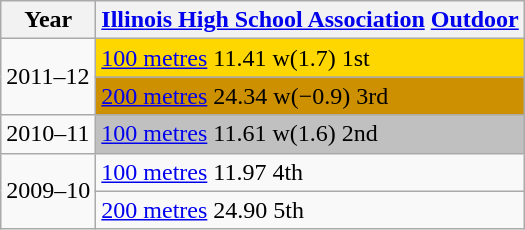<table class="wikitable sortable">
<tr>
<th>Year</th>
<th><a href='#'>Illinois High School Association</a> <a href='#'>Outdoor</a></th>
</tr>
<tr>
<td Rowspan=2>2011–12</td>
<td bgcolor=gold><a href='#'>100 metres</a> 11.41 w(1.7) 1st</td>
</tr>
<tr>
<td bgcolor=cc99000><a href='#'>200 metres</a> 24.34 w(−0.9) 3rd</td>
</tr>
<tr>
<td>2010–11</td>
<td bgcolor=silver><a href='#'>100 metres</a> 11.61 w(1.6) 2nd</td>
</tr>
<tr>
<td Rowspan=2>2009–10</td>
<td><a href='#'>100 metres</a> 11.97 4th</td>
</tr>
<tr>
<td><a href='#'>200 metres</a> 24.90 5th</td>
</tr>
</table>
